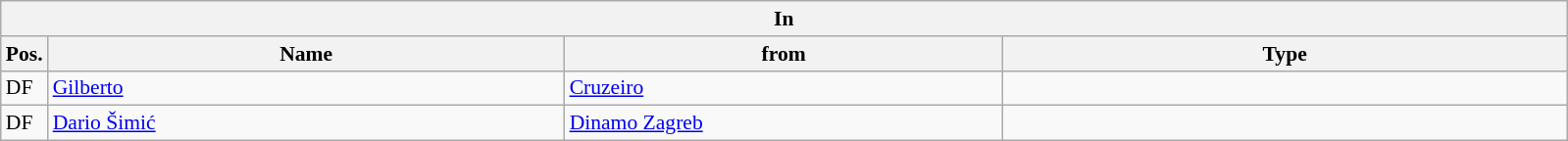<table class="wikitable" style="font-size:90%;">
<tr>
<th colspan="4">In</th>
</tr>
<tr>
<th width=3%>Pos.</th>
<th width=33%>Name</th>
<th width=28%>from</th>
<th width=36%>Type</th>
</tr>
<tr>
<td>DF</td>
<td><a href='#'>Gilberto</a></td>
<td><a href='#'>Cruzeiro</a></td>
<td></td>
</tr>
<tr>
<td>DF</td>
<td><a href='#'>Dario Šimić</a></td>
<td><a href='#'>Dinamo Zagreb</a></td>
<td></td>
</tr>
</table>
